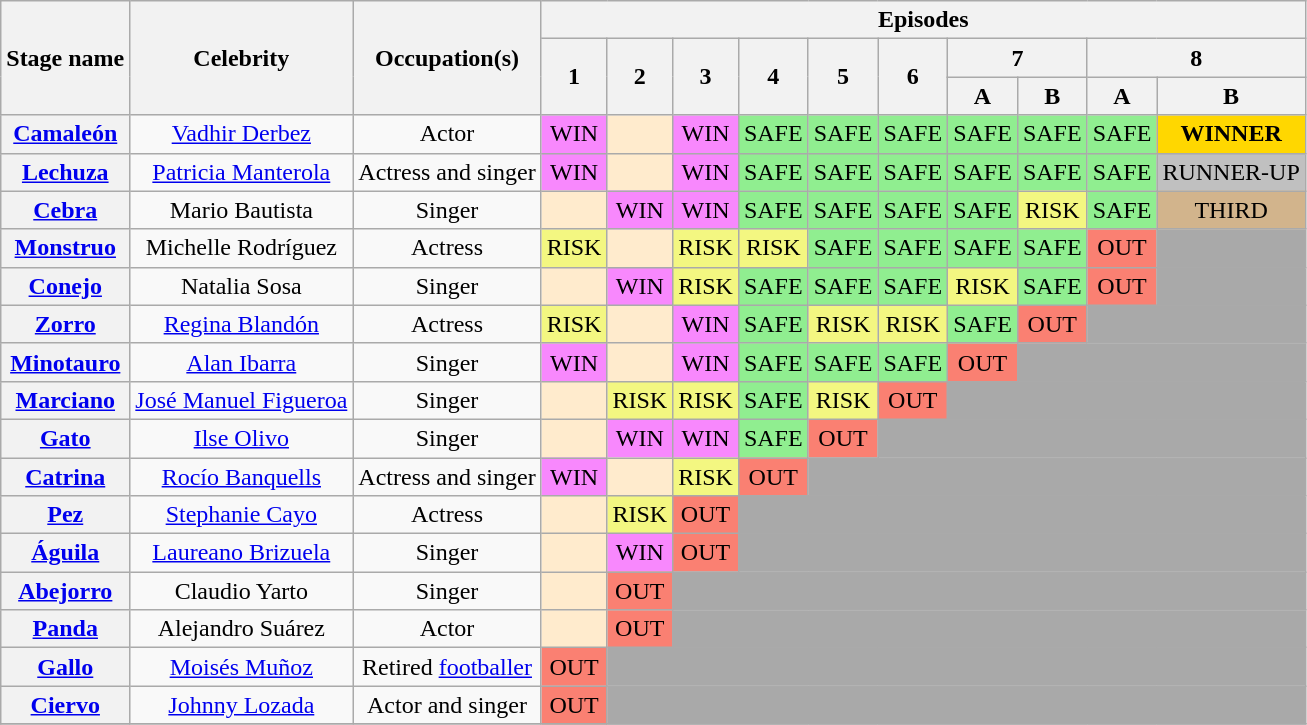<table class="wikitable" style="text-align:center; ">
<tr>
<th rowspan=3>Stage name</th>
<th rowspan=3>Celebrity</th>
<th rowspan=3>Occupation(s)</th>
<th colspan="10">Episodes</th>
</tr>
<tr>
<th rowspan="2">1</th>
<th rowspan="2">2</th>
<th rowspan="2">3</th>
<th rowspan="2">4</th>
<th rowspan="2">5</th>
<th rowspan="2">6</th>
<th colspan="2">7</th>
<th colspan="2">8</th>
</tr>
<tr>
<th>A</th>
<th>B</th>
<th>A</th>
<th>B</th>
</tr>
<tr>
<th><a href='#'>Camaleón</a></th>
<td><a href='#'>Vadhir Derbez</a></td>
<td>Actor</td>
<td bgcolor=#F888FD>WIN</td>
<td bgcolor=#FFEBCD></td>
<td bgcolor=#F888FD>WIN</td>
<td bgcolor="lightgreen">SAFE</td>
<td bgcolor="lightgreen">SAFE</td>
<td bgcolor="lightgreen">SAFE</td>
<td bgcolor="lightgreen">SAFE</td>
<td bgcolor="lightgreen">SAFE</td>
<td bgcolor="lightgreen">SAFE</td>
<td bgcolor=gold><strong>WINNER</strong></td>
</tr>
<tr>
<th><a href='#'>Lechuza</a></th>
<td><a href='#'>Patricia Manterola</a></td>
<td>Actress and singer</td>
<td bgcolor=#F888FD>WIN</td>
<td bgcolor=#FFEBCD></td>
<td bgcolor=#F888FD>WIN</td>
<td bgcolor="lightgreen">SAFE</td>
<td bgcolor="lightgreen">SAFE</td>
<td bgcolor="lightgreen">SAFE</td>
<td bgcolor="lightgreen">SAFE</td>
<td bgcolor="lightgreen">SAFE</td>
<td bgcolor="lightgreen">SAFE</td>
<td bgcolor=silver>RUNNER-UP</td>
</tr>
<tr>
<th><a href='#'>Cebra</a></th>
<td>Mario Bautista</td>
<td>Singer</td>
<td bgcolor=#FFEBCD></td>
<td bgcolor=#F888FD>WIN</td>
<td bgcolor=#F888FD>WIN</td>
<td bgcolor="lightgreen">SAFE</td>
<td bgcolor="lightgreen">SAFE</td>
<td bgcolor="lightgreen">SAFE</td>
<td bgcolor="lightgreen">SAFE</td>
<td bgcolor=#F3F781>RISK</td>
<td bgcolor="lightgreen">SAFE</td>
<td bgcolor=tan>THIRD</td>
</tr>
<tr>
<th><a href='#'>Monstruo</a></th>
<td>Michelle Rodríguez</td>
<td>Actress</td>
<td bgcolor=#F3F781>RISK</td>
<td bgcolor=#FFEBCD></td>
<td bgcolor=#F3F781>RISK</td>
<td bgcolor=#F3F781>RISK</td>
<td bgcolor="lightgreen">SAFE</td>
<td bgcolor="lightgreen">SAFE</td>
<td bgcolor="lightgreen">SAFE</td>
<td bgcolor="lightgreen">SAFE</td>
<td bgcolor=salmon>OUT</td>
<td bgcolor="darkgrey"></td>
</tr>
<tr>
<th><a href='#'>Conejo</a></th>
<td>Natalia Sosa</td>
<td>Singer</td>
<td bgcolor=#FFEBCD></td>
<td bgcolor=#F888FD>WIN</td>
<td bgcolor=#F3F781>RISK</td>
<td bgcolor="lightgreen">SAFE</td>
<td bgcolor="lightgreen">SAFE</td>
<td bgcolor="lightgreen">SAFE</td>
<td bgcolor=#F3F781>RISK</td>
<td bgcolor="lightgreen">SAFE</td>
<td bgcolor=salmon>OUT</td>
<td bgcolor="darkgrey"></td>
</tr>
<tr>
<th><a href='#'>Zorro</a></th>
<td><a href='#'>Regina Blandón</a></td>
<td>Actress</td>
<td bgcolor=#F3F781>RISK</td>
<td bgcolor=#FFEBCD></td>
<td bgcolor=#F888FD>WIN</td>
<td bgcolor="lightgreen">SAFE</td>
<td bgcolor=#F3F781>RISK</td>
<td bgcolor=#F3F781>RISK</td>
<td bgcolor="lightgreen">SAFE</td>
<td bgcolor=salmon>OUT</td>
<td colspan="2" bgcolor="darkgrey"></td>
</tr>
<tr>
<th><a href='#'>Minotauro</a></th>
<td><a href='#'>Alan Ibarra</a></td>
<td>Singer</td>
<td bgcolor=#F888FD>WIN</td>
<td bgcolor=#FFEBCD></td>
<td bgcolor=#F888FD>WIN</td>
<td bgcolor="lightgreen">SAFE</td>
<td bgcolor="lightgreen">SAFE</td>
<td bgcolor="lightgreen">SAFE</td>
<td bgcolor=salmon>OUT</td>
<td colspan="3" bgcolor="darkgrey"></td>
</tr>
<tr>
<th><a href='#'>Marciano</a></th>
<td><a href='#'>José Manuel Figueroa</a></td>
<td>Singer</td>
<td bgcolor=#FFEBCD></td>
<td bgcolor=#F3F781>RISK</td>
<td bgcolor=#F3F781>RISK</td>
<td bgcolor="lightgreen">SAFE</td>
<td bgcolor=#F3F781>RISK</td>
<td bgcolor=salmon>OUT</td>
<td colspan="4" bgcolor="darkgrey"></td>
</tr>
<tr>
<th><a href='#'>Gato</a></th>
<td><a href='#'>Ilse Olivo</a></td>
<td>Singer</td>
<td bgcolor=#FFEBCD></td>
<td bgcolor=#F888FD>WIN</td>
<td bgcolor=#F888FD>WIN</td>
<td bgcolor="lightgreen">SAFE</td>
<td bgcolor=salmon>OUT</td>
<td colspan="5" bgcolor="darkgrey"></td>
</tr>
<tr>
<th><a href='#'>Catrina</a></th>
<td><a href='#'>Rocío Banquells</a></td>
<td>Actress and singer</td>
<td bgcolor=#F888FD>WIN</td>
<td bgcolor=#FFEBCD></td>
<td bgcolor=#F3F781>RISK</td>
<td bgcolor=salmon>OUT</td>
<td colspan="6" bgcolor="darkgrey"></td>
</tr>
<tr>
<th><a href='#'>Pez</a></th>
<td><a href='#'>Stephanie Cayo</a></td>
<td>Actress</td>
<td bgcolor=#FFEBCD></td>
<td bgcolor=#F3F781>RISK</td>
<td bgcolor=salmon>OUT</td>
<td colspan="7" bgcolor="darkgrey"></td>
</tr>
<tr>
<th><a href='#'>Águila</a></th>
<td><a href='#'>Laureano Brizuela</a></td>
<td>Singer</td>
<td bgcolor=#FFEBCD></td>
<td bgcolor=#F888FD>WIN</td>
<td bgcolor=salmon>OUT</td>
<td colspan="7" bgcolor="darkgrey"></td>
</tr>
<tr>
<th><a href='#'>Abejorro</a></th>
<td>Claudio Yarto</td>
<td>Singer</td>
<td bgcolor=#FFEBCD></td>
<td bgcolor=salmon>OUT</td>
<td colspan="8" bgcolor="darkgrey"></td>
</tr>
<tr>
<th><a href='#'>Panda</a></th>
<td>Alejandro Suárez</td>
<td>Actor</td>
<td bgcolor=#FFEBCD></td>
<td bgcolor=salmon>OUT</td>
<td colspan="8" bgcolor="darkgrey"></td>
</tr>
<tr>
<th><a href='#'>Gallo</a></th>
<td><a href='#'>Moisés Muñoz</a></td>
<td>Retired <a href='#'>footballer</a></td>
<td bgcolor=salmon>OUT</td>
<td colspan="9" bgcolor="darkgrey"></td>
</tr>
<tr>
<th><a href='#'>Ciervo</a></th>
<td><a href='#'>Johnny Lozada</a></td>
<td>Actor and singer</td>
<td bgcolor=salmon>OUT</td>
<td colspan="9" bgcolor="darkgrey"></td>
</tr>
<tr>
</tr>
</table>
